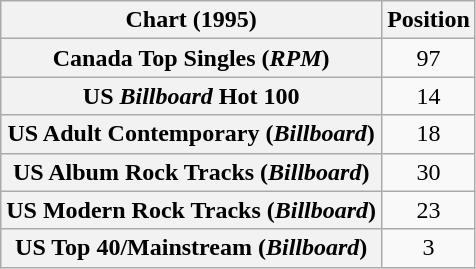<table class="wikitable sortable plainrowheaders" style="text-align:center">
<tr>
<th>Chart (1995)</th>
<th>Position</th>
</tr>
<tr>
<th scope="row">Canada Top Singles (<em>RPM</em>)</th>
<td>97</td>
</tr>
<tr>
<th scope="row">US <em>Billboard</em> Hot 100</th>
<td>14</td>
</tr>
<tr>
<th scope="row">US Adult Contemporary (<em>Billboard</em>)</th>
<td>18</td>
</tr>
<tr>
<th scope="row">US Album Rock Tracks (<em>Billboard</em>)</th>
<td>30</td>
</tr>
<tr>
<th scope="row">US Modern Rock Tracks (<em>Billboard</em>)</th>
<td>23</td>
</tr>
<tr>
<th scope="row">US Top 40/Mainstream (<em>Billboard</em>)</th>
<td>3</td>
</tr>
</table>
